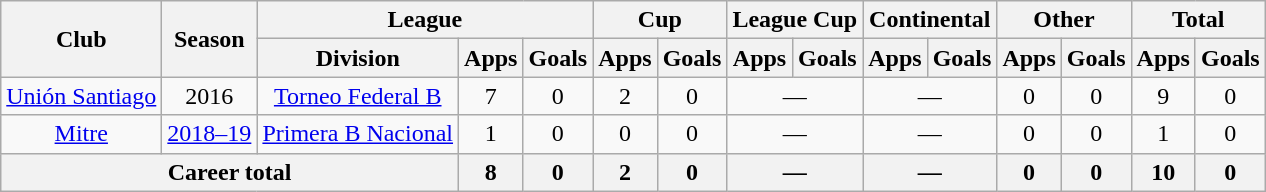<table class="wikitable" style="text-align:center">
<tr>
<th rowspan="2">Club</th>
<th rowspan="2">Season</th>
<th colspan="3">League</th>
<th colspan="2">Cup</th>
<th colspan="2">League Cup</th>
<th colspan="2">Continental</th>
<th colspan="2">Other</th>
<th colspan="2">Total</th>
</tr>
<tr>
<th>Division</th>
<th>Apps</th>
<th>Goals</th>
<th>Apps</th>
<th>Goals</th>
<th>Apps</th>
<th>Goals</th>
<th>Apps</th>
<th>Goals</th>
<th>Apps</th>
<th>Goals</th>
<th>Apps</th>
<th>Goals</th>
</tr>
<tr>
<td rowspan="1"><a href='#'>Unión Santiago</a></td>
<td>2016</td>
<td rowspan="1"><a href='#'>Torneo Federal B</a></td>
<td>7</td>
<td>0</td>
<td>2</td>
<td>0</td>
<td colspan="2">—</td>
<td colspan="2">—</td>
<td>0</td>
<td>0</td>
<td>9</td>
<td>0</td>
</tr>
<tr>
<td rowspan="1"><a href='#'>Mitre</a></td>
<td><a href='#'>2018–19</a></td>
<td rowspan="1"><a href='#'>Primera B Nacional</a></td>
<td>1</td>
<td>0</td>
<td>0</td>
<td>0</td>
<td colspan="2">—</td>
<td colspan="2">—</td>
<td>0</td>
<td>0</td>
<td>1</td>
<td>0</td>
</tr>
<tr>
<th colspan="3">Career total</th>
<th>8</th>
<th>0</th>
<th>2</th>
<th>0</th>
<th colspan="2">—</th>
<th colspan="2">—</th>
<th>0</th>
<th>0</th>
<th>10</th>
<th>0</th>
</tr>
</table>
